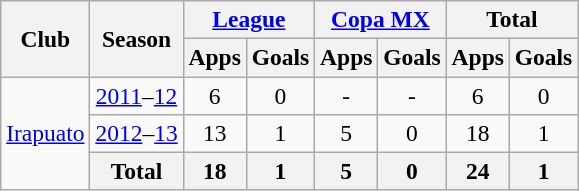<table class="wikitable" style="font-size:98%; text-align: center;">
<tr>
<th rowspan="2">Club</th>
<th rowspan="2">Season</th>
<th colspan="2"><a href='#'>League</a></th>
<th colspan="2"><a href='#'>Copa MX</a></th>
<th colspan="2">Total</th>
</tr>
<tr>
<th>Apps</th>
<th>Goals</th>
<th>Apps</th>
<th>Goals</th>
<th>Apps</th>
<th>Goals</th>
</tr>
<tr>
<td rowspan="5" valign="center"><a href='#'>Irapuato</a></td>
<td><a href='#'>2011</a>–<a href='#'>12</a></td>
<td>6</td>
<td>0</td>
<td>-</td>
<td>-</td>
<td>6</td>
<td>0</td>
</tr>
<tr>
<td><a href='#'>2012</a>–<a href='#'>13</a></td>
<td>13</td>
<td>1</td>
<td>5</td>
<td>0</td>
<td>18</td>
<td>1</td>
</tr>
<tr>
<th>Total</th>
<th>18</th>
<th>1</th>
<th>5</th>
<th>0</th>
<th>24</th>
<th>1</th>
</tr>
</table>
